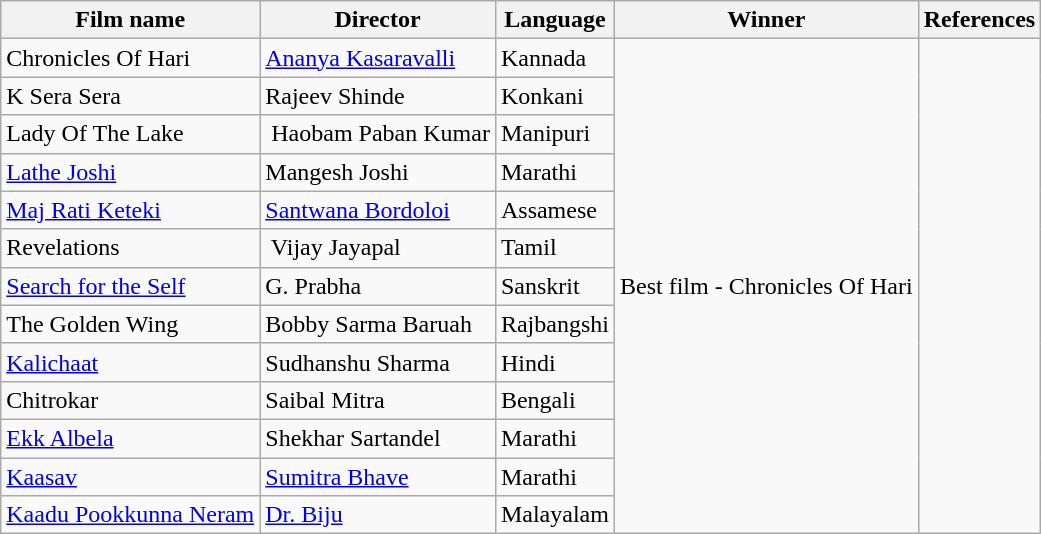<table class="wikitable sortable">
<tr>
<th>Film name</th>
<th>Director</th>
<th>Language</th>
<th>Winner</th>
<th class=unsortable>References</th>
</tr>
<tr>
<td>Chronicles Of Hari</td>
<td><a href='#'>Ananya Kasaravalli</a></td>
<td>Kannada</td>
<td align="center" Rowspan="13">Best film - Chronicles Of Hari</td>
<td align="center" Rowspan="13"></td>
</tr>
<tr>
<td>K Sera Sera</td>
<td>Rajeev Shinde</td>
<td>Konkani</td>
</tr>
<tr>
<td>Lady Of The Lake</td>
<td> Haobam Paban Kumar</td>
<td>Manipuri</td>
</tr>
<tr>
<td><a href='#'>Lathe Joshi</a></td>
<td>Mangesh Joshi</td>
<td>Marathi</td>
</tr>
<tr>
<td><a href='#'>Maj Rati Keteki</a></td>
<td><a href='#'>Santwana Bordoloi</a></td>
<td>Assamese</td>
</tr>
<tr>
<td>Revelations</td>
<td> Vijay Jayapal</td>
<td>Tamil</td>
</tr>
<tr>
<td><a href='#'>Search for the Self</a></td>
<td>G. Prabha</td>
<td>Sanskrit</td>
</tr>
<tr>
<td>The Golden Wing</td>
<td>Bobby Sarma Baruah</td>
<td>Rajbangshi</td>
</tr>
<tr>
<td><a href='#'>Kalichaat</a></td>
<td>Sudhanshu Sharma</td>
<td>Hindi</td>
</tr>
<tr>
<td>Chitrokar</td>
<td>Saibal Mitra</td>
<td>Bengali</td>
</tr>
<tr>
<td><a href='#'>Ekk Albela</a></td>
<td>Shekhar Sartandel</td>
<td>Marathi</td>
</tr>
<tr>
<td><a href='#'>Kaasav</a></td>
<td><a href='#'>Sumitra Bhave</a></td>
<td>Marathi</td>
</tr>
<tr>
<td><a href='#'>Kaadu Pookkunna Neram</a></td>
<td><a href='#'>Dr. Biju</a></td>
<td>Malayalam</td>
</tr>
</table>
